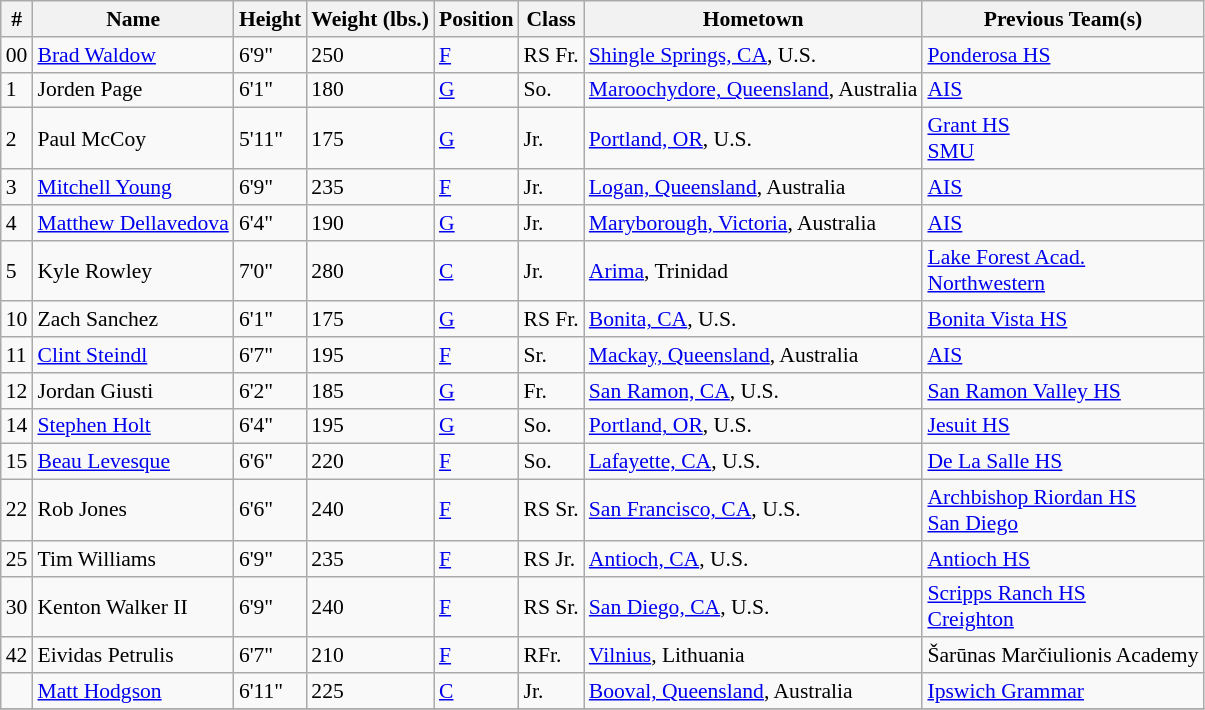<table class="wikitable" style="font-size: 90%">
<tr>
<th>#</th>
<th>Name</th>
<th>Height</th>
<th>Weight (lbs.)</th>
<th>Position</th>
<th>Class</th>
<th>Hometown</th>
<th>Previous Team(s)</th>
</tr>
<tr>
<td>00</td>
<td><a href='#'>Brad Waldow</a></td>
<td>6'9"</td>
<td>250</td>
<td><a href='#'>F</a></td>
<td>RS Fr.</td>
<td><a href='#'>Shingle Springs, CA</a>, U.S.</td>
<td><a href='#'>Ponderosa HS</a></td>
</tr>
<tr>
<td>1</td>
<td>Jorden Page</td>
<td>6'1"</td>
<td>180</td>
<td><a href='#'>G</a></td>
<td>So.</td>
<td><a href='#'>Maroochydore, Queensland</a>, Australia</td>
<td><a href='#'>AIS</a></td>
</tr>
<tr>
<td>2</td>
<td>Paul McCoy</td>
<td>5'11"</td>
<td>175</td>
<td><a href='#'>G</a></td>
<td>Jr.</td>
<td><a href='#'>Portland, OR</a>, U.S.</td>
<td><a href='#'>Grant HS</a><br><a href='#'>SMU</a></td>
</tr>
<tr>
<td>3</td>
<td><a href='#'>Mitchell Young</a></td>
<td>6'9"</td>
<td>235</td>
<td><a href='#'>F</a></td>
<td>Jr.</td>
<td><a href='#'>Logan, Queensland</a>, Australia</td>
<td><a href='#'>AIS</a></td>
</tr>
<tr>
<td>4</td>
<td><a href='#'>Matthew Dellavedova</a></td>
<td>6'4"</td>
<td>190</td>
<td><a href='#'>G</a></td>
<td>Jr.</td>
<td><a href='#'>Maryborough, Victoria</a>, Australia</td>
<td><a href='#'>AIS</a></td>
</tr>
<tr>
<td>5</td>
<td>Kyle Rowley</td>
<td>7'0"</td>
<td>280</td>
<td><a href='#'>C</a></td>
<td>Jr.</td>
<td><a href='#'>Arima</a>, Trinidad</td>
<td><a href='#'>Lake Forest Acad.</a><br><a href='#'>Northwestern</a></td>
</tr>
<tr>
<td>10</td>
<td>Zach Sanchez</td>
<td>6'1"</td>
<td>175</td>
<td><a href='#'>G</a></td>
<td>RS Fr.</td>
<td><a href='#'>Bonita, CA</a>, U.S.</td>
<td><a href='#'>Bonita Vista HS</a></td>
</tr>
<tr>
<td>11</td>
<td><a href='#'>Clint Steindl</a></td>
<td>6'7"</td>
<td>195</td>
<td><a href='#'>F</a></td>
<td>Sr.</td>
<td><a href='#'>Mackay, Queensland</a>, Australia</td>
<td><a href='#'>AIS</a></td>
</tr>
<tr>
<td>12</td>
<td>Jordan Giusti</td>
<td>6'2"</td>
<td>185</td>
<td><a href='#'>G</a></td>
<td>Fr.</td>
<td><a href='#'>San Ramon, CA</a>, U.S.</td>
<td><a href='#'>San Ramon Valley HS</a></td>
</tr>
<tr>
<td>14</td>
<td><a href='#'>Stephen Holt</a></td>
<td>6'4"</td>
<td>195</td>
<td><a href='#'>G</a></td>
<td>So.</td>
<td><a href='#'>Portland, OR</a>, U.S.</td>
<td><a href='#'>Jesuit HS</a></td>
</tr>
<tr>
<td>15</td>
<td><a href='#'>Beau Levesque</a></td>
<td>6'6"</td>
<td>220</td>
<td><a href='#'>F</a></td>
<td>So.</td>
<td><a href='#'>Lafayette, CA</a>, U.S.</td>
<td><a href='#'>De La Salle HS</a></td>
</tr>
<tr>
<td>22</td>
<td>Rob Jones</td>
<td>6'6"</td>
<td>240</td>
<td><a href='#'>F</a></td>
<td>RS Sr.</td>
<td><a href='#'>San Francisco, CA</a>, U.S.</td>
<td><a href='#'>Archbishop Riordan HS</a><br><a href='#'>San Diego</a></td>
</tr>
<tr>
<td>25</td>
<td>Tim Williams</td>
<td>6'9"</td>
<td>235</td>
<td><a href='#'>F</a></td>
<td>RS Jr.</td>
<td><a href='#'>Antioch, CA</a>, U.S.</td>
<td><a href='#'>Antioch HS</a></td>
</tr>
<tr>
<td>30</td>
<td>Kenton Walker II</td>
<td>6'9"</td>
<td>240</td>
<td><a href='#'>F</a></td>
<td>RS Sr.</td>
<td><a href='#'>San Diego, CA</a>, U.S.</td>
<td><a href='#'>Scripps Ranch HS</a><br><a href='#'>Creighton</a></td>
</tr>
<tr>
<td>42</td>
<td>Eividas Petrulis</td>
<td>6'7"</td>
<td>210</td>
<td><a href='#'>F</a></td>
<td>RFr.</td>
<td><a href='#'>Vilnius</a>, Lithuania</td>
<td>Šarūnas Marčiulionis Academy</td>
</tr>
<tr>
<td></td>
<td><a href='#'>Matt Hodgson</a></td>
<td>6'11"</td>
<td>225</td>
<td><a href='#'>C</a></td>
<td>Jr.</td>
<td><a href='#'>Booval, Queensland</a>, Australia</td>
<td><a href='#'>Ipswich Grammar</a></td>
</tr>
<tr>
</tr>
</table>
